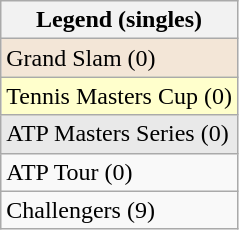<table class=wikitable>
<tr>
<th>Legend (singles)</th>
</tr>
<tr style="background:#f3e6d7;">
<td>Grand Slam (0)</td>
</tr>
<tr style="background:#ffc;">
<td>Tennis Masters Cup (0)</td>
</tr>
<tr style="background:#e9e9e9;">
<td>ATP Masters Series (0)</td>
</tr>
<tr>
<td>ATP Tour (0)</td>
</tr>
<tr style="background:#moccasin;">
<td>Challengers (9)</td>
</tr>
</table>
